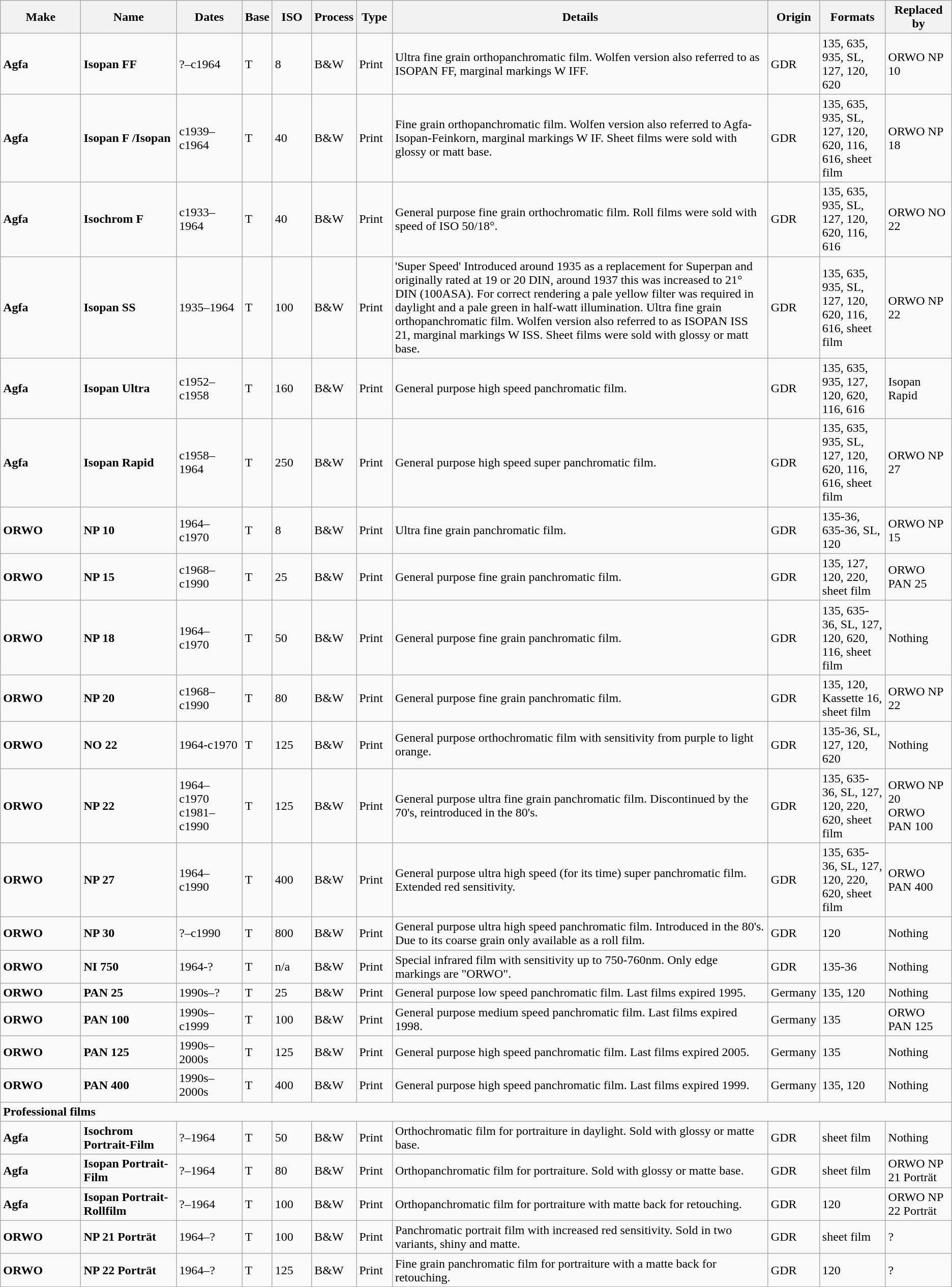<table class="wikitable">
<tr>
<th scope="col" style="width: 100px;">Make</th>
<th scope="col" style="width: 120px;">Name</th>
<th scope="col" style="width: 80px;">Dates</th>
<th scope="col" style="width: 30px;">Base</th>
<th scope="col" style="width: 45px;">ISO</th>
<th scope="col" style="width: 40px;">Process</th>
<th scope="col" style="width: 40px;">Type</th>
<th scope="col" style="width: 500px;">Details</th>
<th scope="col" style="width: 60px;">Origin</th>
<th scope="col" style="width: 80px;">Formats</th>
<th scope="col" style="width: 80px;">Replaced by</th>
</tr>
<tr>
<td><strong>Agfa</strong></td>
<td><strong>Isopan FF</strong></td>
<td>?–c1964</td>
<td>T</td>
<td>8</td>
<td>B&W</td>
<td>Print</td>
<td>Ultra fine grain orthopanchromatic film. Wolfen version also referred to as ISOPAN FF, marginal markings W IFF.</td>
<td>GDR</td>
<td>135, 635, 935, SL, 127, 120, 620</td>
<td>ORWO NP 10</td>
</tr>
<tr>
<td><strong>Agfa</strong></td>
<td><strong>Isopan F /Isopan</strong></td>
<td>c1939–c1964</td>
<td>T</td>
<td>40</td>
<td>B&W</td>
<td>Print</td>
<td>Fine grain orthopanchromatic film. Wolfen version also referred to Agfa-Isopan-Feinkorn, marginal markings W IF. Sheet films were sold with glossy or matt base.</td>
<td>GDR</td>
<td>135, 635, 935, SL, 127, 120, 620, 116, 616, sheet film</td>
<td>ORWO NP 18</td>
</tr>
<tr>
<td><strong>Agfa</strong></td>
<td><strong>Isochrom F</strong></td>
<td>c1933–1964</td>
<td>T</td>
<td>40</td>
<td>B&W</td>
<td>Print</td>
<td>General purpose fine grain orthochromatic film. Roll films were sold with speed of ISO 50/18°.</td>
<td>GDR</td>
<td>135, 635, 935, SL, 127, 120, 620, 116, 616</td>
<td>ORWO NO 22</td>
</tr>
<tr>
<td><strong>Agfa</strong></td>
<td><strong>Isopan SS</strong></td>
<td>1935–1964</td>
<td>T</td>
<td>100</td>
<td>B&W</td>
<td>Print</td>
<td>'Super Speed' Introduced around 1935 as a replacement for Superpan and originally rated at 19 or 20 DIN, around 1937 this was increased to 21° DIN (100ASA). For correct rendering a pale yellow filter was required in daylight and a pale green in half-watt illumination. Ultra fine grain orthopanchromatic film. Wolfen version also referred to as ISOPAN ISS 21, marginal markings W ISS. Sheet films were sold with glossy or matt base.</td>
<td>GDR</td>
<td>135, 635, 935, SL, 127, 120, 620, 116, 616, sheet film</td>
<td>ORWO NP 22</td>
</tr>
<tr>
<td><strong>Agfa</strong></td>
<td><strong>Isopan Ultra</strong></td>
<td>c1952–c1958</td>
<td>T</td>
<td>160</td>
<td>B&W</td>
<td>Print</td>
<td>General purpose high speed panchromatic film.</td>
<td>GDR</td>
<td>135, 635, 935, 127, 120, 620, 116, 616</td>
<td>Isopan Rapid</td>
</tr>
<tr>
<td><strong>Agfa</strong></td>
<td><strong>Isopan Rapid</strong></td>
<td>c1958–1964</td>
<td>T</td>
<td>250</td>
<td>B&W</td>
<td>Print</td>
<td>General purpose high speed super panchromatic film.</td>
<td>GDR</td>
<td>135, 635, 935, SL, 127, 120, 620, 116, 616, sheet film</td>
<td>ORWO NP 27</td>
</tr>
<tr>
<td><strong>ORWO</strong></td>
<td><strong>NP 10</strong></td>
<td>1964–c1970</td>
<td>T</td>
<td>8</td>
<td>B&W</td>
<td>Print</td>
<td>Ultra fine grain panchromatic film.</td>
<td>GDR</td>
<td>135-36, 635-36, SL, 120</td>
<td>ORWO NP 15</td>
</tr>
<tr>
<td><strong>ORWO</strong></td>
<td><strong>NP 15</strong></td>
<td>c1968–c1990</td>
<td>T</td>
<td>25</td>
<td>B&W</td>
<td>Print</td>
<td>General purpose fine grain panchromatic film.</td>
<td>GDR</td>
<td>135, 127,  120, 220, sheet film</td>
<td>ORWO PAN 25</td>
</tr>
<tr>
<td><strong>ORWO</strong></td>
<td><strong>NP 18</strong></td>
<td>1964–c1970</td>
<td>T</td>
<td>50</td>
<td>B&W</td>
<td>Print</td>
<td>General purpose fine grain panchromatic film.</td>
<td>GDR</td>
<td>135, 635-36, SL, 127, 120, 620, 116, sheet film</td>
<td>Nothing</td>
</tr>
<tr>
<td><strong>ORWO</strong></td>
<td><strong>NP 20</strong></td>
<td>c1968–c1990</td>
<td>T</td>
<td>80</td>
<td>B&W</td>
<td>Print</td>
<td>General purpose fine grain panchromatic film.</td>
<td>GDR</td>
<td>135, 120, Kassette 16, sheet film</td>
<td>ORWO NP 22</td>
</tr>
<tr>
<td><strong>ORWO</strong></td>
<td><strong>NO 22</strong></td>
<td>1964-c1970</td>
<td>T</td>
<td>125</td>
<td>B&W</td>
<td>Print</td>
<td>General purpose orthochromatic film with sensitivity from purple to light orange.</td>
<td>GDR</td>
<td>135-36, SL, 127, 120, 620</td>
<td>Nothing</td>
</tr>
<tr>
<td><strong>ORWO</strong></td>
<td><strong>NP 22</strong></td>
<td>1964–c1970<br>c1981–c1990</td>
<td>T</td>
<td>125</td>
<td>B&W</td>
<td>Print</td>
<td>General purpose ultra fine grain panchromatic film. Discontinued by the 70's, reintroduced in the 80's.</td>
<td>GDR</td>
<td>135, 635-36, SL, 127, 120, 220, 620, sheet film</td>
<td>ORWO NP 20<br>ORWO PAN 100</td>
</tr>
<tr>
<td><strong>ORWO</strong></td>
<td><strong>NP 27</strong></td>
<td>1964–c1990</td>
<td>T</td>
<td>400</td>
<td>B&W</td>
<td>Print</td>
<td>General purpose ultra high speed (for its time) super panchromatic film. Extended red sensitivity.</td>
<td>GDR</td>
<td>135, 635-36, SL, 127, 120, 220, 620, sheet film</td>
<td>ORWO PAN 400</td>
</tr>
<tr>
<td><strong>ORWO</strong></td>
<td><strong>NP 30</strong></td>
<td>?–c1990</td>
<td>T</td>
<td>800</td>
<td>B&W</td>
<td>Print</td>
<td>General purpose ultra high speed panchromatic film. Introduced in the 80's. Due to its coarse grain only available as a roll film.</td>
<td>GDR</td>
<td>120</td>
<td>Nothing</td>
</tr>
<tr>
<td><strong>ORWO</strong></td>
<td><strong>NI 750</strong></td>
<td>1964-?</td>
<td>T</td>
<td>n/a</td>
<td>B&W</td>
<td>Print</td>
<td>Special infrared film with sensitivity up to 750-760nm. Only edge markings are "ORWO".</td>
<td>GDR</td>
<td>135-36</td>
<td>Nothing</td>
</tr>
<tr>
<td><strong>ORWO</strong></td>
<td><strong>PAN 25</strong></td>
<td>1990s–?</td>
<td>T</td>
<td>25</td>
<td>B&W</td>
<td>Print</td>
<td>General purpose low speed panchromatic film. Last films expired 1995.</td>
<td>Germany</td>
<td>135, 120</td>
<td>Nothing</td>
</tr>
<tr>
<td><strong>ORWO</strong></td>
<td><strong>PAN 100</strong></td>
<td>1990s–c1999</td>
<td>T</td>
<td>100</td>
<td>B&W</td>
<td>Print</td>
<td>General purpose medium speed panchromatic film. Last films expired 1998.</td>
<td>Germany</td>
<td>135</td>
<td>ORWO PAN 125</td>
</tr>
<tr>
<td><strong>ORWO</strong></td>
<td><strong>PAN 125</strong></td>
<td>1990s–2000s</td>
<td>T</td>
<td>125</td>
<td>B&W</td>
<td>Print</td>
<td>General purpose high speed panchromatic film. Last films expired 2005.</td>
<td>Germany</td>
<td>135</td>
<td>Nothing</td>
</tr>
<tr>
<td><strong>ORWO</strong></td>
<td><strong>PAN 400</strong></td>
<td>1990s–2000s</td>
<td>T</td>
<td>400</td>
<td>B&W</td>
<td>Print</td>
<td>General purpose high speed panchromatic film. Last films expired 1999.</td>
<td>Germany</td>
<td>135, 120</td>
<td>Nothing</td>
</tr>
<tr>
<td colspan="11"><strong>Professional films</strong></td>
</tr>
<tr>
<td><strong>Agfa</strong></td>
<td><strong>Isochrom Portrait-Film</strong></td>
<td>?–1964</td>
<td>T</td>
<td>50</td>
<td>B&W</td>
<td>Print</td>
<td>Orthochromatic film for portraiture in daylight. Sold with glossy or matte base.</td>
<td>GDR</td>
<td>sheet film</td>
<td>Nothing</td>
</tr>
<tr>
<td><strong>Agfa</strong></td>
<td><strong>Isopan Portrait-Film</strong></td>
<td>?–1964</td>
<td>T</td>
<td>80</td>
<td>B&W</td>
<td>Print</td>
<td>Orthopanchromatic film for portraiture. Sold with glossy or matte base.</td>
<td>GDR</td>
<td>sheet film</td>
<td>ORWO NP 21 Porträt</td>
</tr>
<tr>
<td><strong>Agfa</strong></td>
<td><strong>Isopan Portrait-Rollfilm</strong></td>
<td>?–1964</td>
<td>T</td>
<td>100</td>
<td>B&W</td>
<td>Print</td>
<td>Orthopanchromatic film for portraiture with matte back for retouching.</td>
<td>GDR</td>
<td>120</td>
<td>ORWO NP 22 Porträt</td>
</tr>
<tr>
<td><strong>ORWO</strong></td>
<td><strong>NP 21 Porträt</strong></td>
<td>1964–?</td>
<td>T</td>
<td>100</td>
<td>B&W</td>
<td>Print</td>
<td>Panchromatic portrait film with increased red sensitivity. Sold in two variants, shiny and matte.</td>
<td>GDR</td>
<td>sheet film</td>
<td>?</td>
</tr>
<tr>
<td><strong>ORWO</strong></td>
<td><strong>NP 22 Porträt</strong></td>
<td>1964–?</td>
<td>T</td>
<td>125</td>
<td>B&W</td>
<td>Print</td>
<td>Fine grain panchromatic film for portraiture with a matte back for retouching.</td>
<td>GDR</td>
<td>120</td>
<td>?</td>
</tr>
</table>
